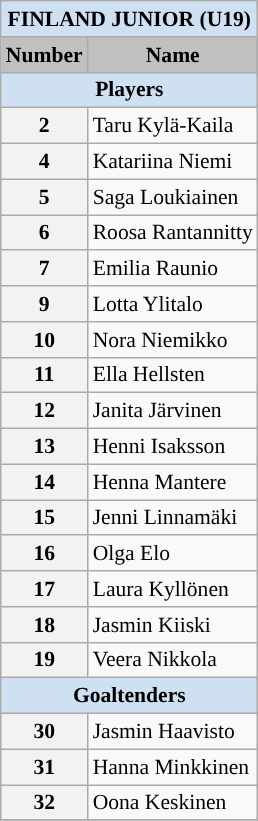<table class="wikitable" style="text-align:left; font-size:90%;">
<tr>
<th style=background:#CEE0F2 colspan=2>FINLAND JUNIOR (U19)</th>
</tr>
<tr>
<th style="background:silver;">Number</th>
<th style="background:silver;">Name</th>
</tr>
<tr>
<th style=background:#CEE0F2 colspan=2>Players</th>
</tr>
<tr>
<th>2</th>
<td>Taru Kylä-Kaila</td>
</tr>
<tr>
<th>4</th>
<td>Katariina Niemi</td>
</tr>
<tr>
<th>5</th>
<td>Saga Loukiainen</td>
</tr>
<tr>
<th>6</th>
<td>Roosa Rantannitty</td>
</tr>
<tr>
<th>7</th>
<td>Emilia Raunio</td>
</tr>
<tr>
<th>9</th>
<td>Lotta Ylitalo</td>
</tr>
<tr>
<th>10</th>
<td>Nora Niemikko</td>
</tr>
<tr>
<th>11</th>
<td>Ella Hellsten</td>
</tr>
<tr>
<th>12</th>
<td>Janita Järvinen</td>
</tr>
<tr>
<th>13</th>
<td>Henni Isaksson</td>
</tr>
<tr>
<th>14</th>
<td>Henna Mantere</td>
</tr>
<tr>
<th>15</th>
<td>Jenni Linnamäki</td>
</tr>
<tr>
<th>16</th>
<td>Olga Elo</td>
</tr>
<tr>
<th>17</th>
<td>Laura Kyllönen</td>
</tr>
<tr>
<th>18</th>
<td>Jasmin Kiiski</td>
</tr>
<tr>
<th>19</th>
<td>Veera Nikkola</td>
</tr>
<tr>
<th style=background:#CEE0F2 colspan=2>Goaltenders</th>
</tr>
<tr>
<th>30</th>
<td>Jasmin Haavisto</td>
</tr>
<tr>
<th>31</th>
<td>Hanna Minkkinen</td>
</tr>
<tr>
<th>32</th>
<td>Oona Keskinen</td>
</tr>
<tr>
</tr>
</table>
